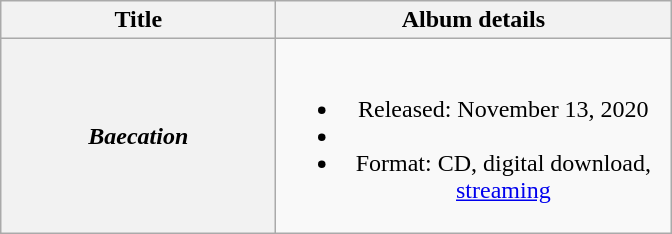<table class="wikitable plainrowheaders" style="text-align:center;" border="1">
<tr>
<th scope="col" style="width:11em;">Title</th>
<th scope="col" style="width:16em;">Album details</th>
</tr>
<tr>
<th scope="row"><em>Baecation</em></th>
<td><br><ul><li>Released: November 13, 2020</li><li></li><li>Format: CD, digital download, <a href='#'>streaming</a></li></ul></td>
</tr>
</table>
